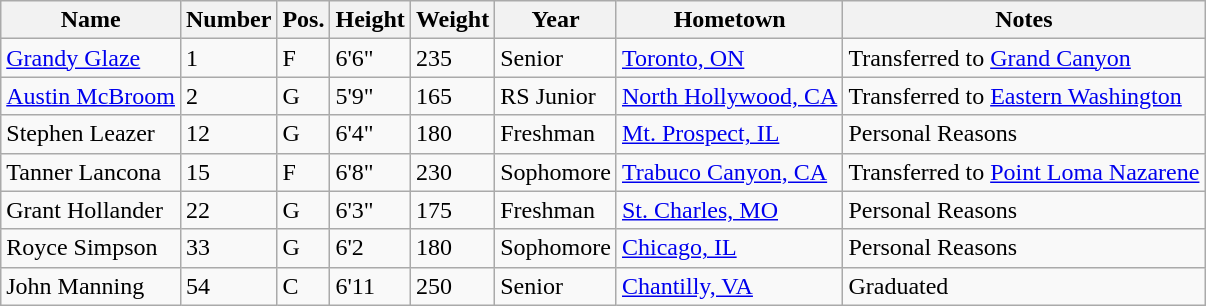<table class="wikitable sortable" border="1">
<tr>
<th>Name</th>
<th>Number</th>
<th>Pos.</th>
<th>Height</th>
<th>Weight</th>
<th>Year</th>
<th>Hometown</th>
<th class="unsortable">Notes</th>
</tr>
<tr>
<td><a href='#'>Grandy Glaze</a></td>
<td>1</td>
<td>F</td>
<td>6'6"</td>
<td>235</td>
<td>Senior</td>
<td><a href='#'>Toronto, ON</a></td>
<td>Transferred to <a href='#'>Grand Canyon</a></td>
</tr>
<tr>
<td><a href='#'>Austin McBroom</a></td>
<td>2</td>
<td>G</td>
<td>5'9"</td>
<td>165</td>
<td>RS Junior</td>
<td><a href='#'>North Hollywood, CA</a></td>
<td>Transferred to <a href='#'>Eastern Washington</a></td>
</tr>
<tr>
<td>Stephen Leazer</td>
<td>12</td>
<td>G</td>
<td>6'4"</td>
<td>180</td>
<td>Freshman</td>
<td><a href='#'>Mt. Prospect, IL</a></td>
<td>Personal Reasons</td>
</tr>
<tr>
<td>Tanner Lancona</td>
<td>15</td>
<td>F</td>
<td>6'8"</td>
<td>230</td>
<td>Sophomore</td>
<td><a href='#'>Trabuco Canyon, CA</a></td>
<td>Transferred to <a href='#'>Point Loma Nazarene</a></td>
</tr>
<tr>
<td>Grant Hollander</td>
<td>22</td>
<td>G</td>
<td>6'3"</td>
<td>175</td>
<td>Freshman</td>
<td><a href='#'>St. Charles, MO</a></td>
<td>Personal Reasons</td>
</tr>
<tr>
<td>Royce Simpson</td>
<td>33</td>
<td>G</td>
<td>6'2</td>
<td>180</td>
<td>Sophomore</td>
<td><a href='#'>Chicago, IL</a></td>
<td>Personal Reasons</td>
</tr>
<tr>
<td>John Manning</td>
<td>54</td>
<td>C</td>
<td>6'11</td>
<td>250</td>
<td>Senior</td>
<td><a href='#'>Chantilly, VA</a></td>
<td>Graduated</td>
</tr>
</table>
